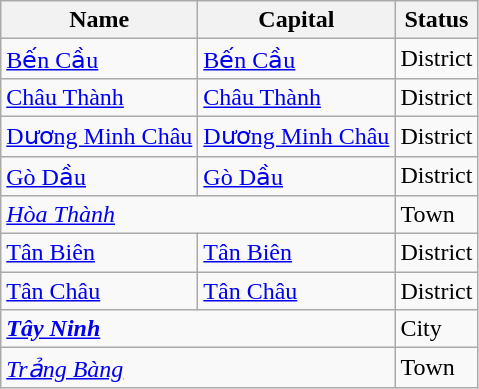<table class="wikitable sortable">
<tr>
<th>Name</th>
<th>Capital</th>
<th>Status</th>
</tr>
<tr>
<td><a href='#'>Bến Cầu</a></td>
<td><a href='#'>Bến Cầu</a></td>
<td>District</td>
</tr>
<tr>
<td><a href='#'>Châu Thành</a></td>
<td><a href='#'>Châu Thành</a></td>
<td>District</td>
</tr>
<tr>
<td><a href='#'>Dương Minh Châu</a></td>
<td><a href='#'>Dương Minh Châu</a></td>
<td>District</td>
</tr>
<tr>
<td><a href='#'>Gò Dầu</a></td>
<td><a href='#'>Gò Dầu</a></td>
<td>District</td>
</tr>
<tr>
<td colspan="2"><em><a href='#'>Hòa Thành</a></em></td>
<td>Town</td>
</tr>
<tr>
<td><a href='#'>Tân Biên</a></td>
<td><a href='#'>Tân Biên</a></td>
<td>District</td>
</tr>
<tr>
<td><a href='#'>Tân Châu</a></td>
<td><a href='#'>Tân Châu</a></td>
<td>District</td>
</tr>
<tr>
<td colspan="2"><strong><em><a href='#'>Tây Ninh</a></em></strong></td>
<td>City</td>
</tr>
<tr>
<td colspan="2"><em><a href='#'>Trảng Bàng</a></em></td>
<td>Town</td>
</tr>
</table>
